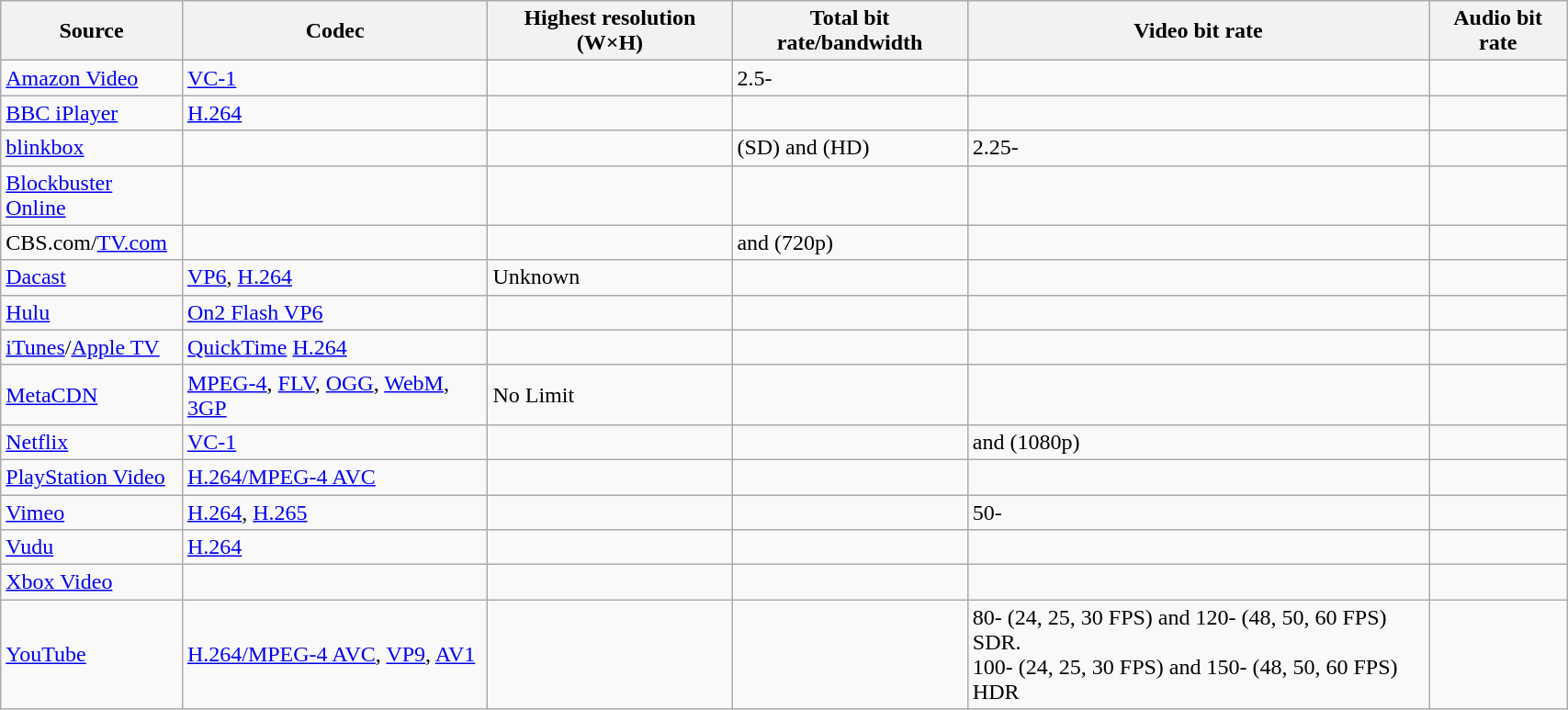<table class="wikitable" style="width: 90%;">
<tr align=left>
<th>Source</th>
<th>Codec</th>
<th>Highest resolution (W×H)</th>
<th>Total bit rate/bandwidth</th>
<th>Video bit rate</th>
<th>Audio bit rate</th>
</tr>
<tr>
<td><a href='#'>Amazon Video</a></td>
<td><a href='#'>VC-1</a></td>
<td></td>
<td>2.5-</td>
<td></td>
<td></td>
</tr>
<tr>
<td><a href='#'>BBC iPlayer</a></td>
<td><a href='#'>H.264</a></td>
<td></td>
<td></td>
<td></td>
<td></td>
</tr>
<tr>
<td><a href='#'>blinkbox</a></td>
<td></td>
<td></td>
<td> (SD) and  (HD)</td>
<td>2.25-</td>
<td></td>
</tr>
<tr>
<td><a href='#'>Blockbuster Online</a></td>
<td></td>
<td></td>
<td></td>
<td></td>
<td></td>
</tr>
<tr>
<td>CBS.com/<a href='#'>TV.com</a></td>
<td></td>
<td></td>
<td> and  (720p)</td>
<td></td>
</tr>
<tr>
<td><a href='#'>Dacast</a></td>
<td><a href='#'>VP6</a>, <a href='#'>H.264</a></td>
<td>Unknown</td>
<td></td>
<td></td>
<td></td>
</tr>
<tr>
<td><a href='#'>Hulu</a></td>
<td><a href='#'>On2 Flash VP6</a></td>
<td></td>
<td></td>
<td></td>
<td></td>
</tr>
<tr>
<td><a href='#'>iTunes</a>/<a href='#'>Apple TV</a></td>
<td><a href='#'>QuickTime</a> <a href='#'>H.264</a></td>
<td></td>
<td></td>
<td></td>
<td></td>
</tr>
<tr>
<td><a href='#'>MetaCDN</a></td>
<td><a href='#'>MPEG-4</a>, <a href='#'>FLV</a>, <a href='#'>OGG</a>, <a href='#'>WebM</a>, <a href='#'>3GP</a></td>
<td>No Limit</td>
<td></td>
<td></td>
<td></td>
</tr>
<tr>
<td><a href='#'>Netflix</a></td>
<td><a href='#'>VC-1</a></td>
<td></td>
<td></td>
<td> and  (1080p)</td>
<td></td>
</tr>
<tr>
<td><a href='#'>PlayStation Video</a></td>
<td><a href='#'>H.264/MPEG-4 AVC</a></td>
<td></td>
<td></td>
<td></td>
<td></td>
</tr>
<tr>
<td><a href='#'>Vimeo</a></td>
<td><a href='#'>H.264</a>, <a href='#'>H.265</a></td>
<td></td>
<td></td>
<td>50-</td>
<td></td>
</tr>
<tr>
<td><a href='#'>Vudu</a></td>
<td><a href='#'>H.264</a></td>
<td></td>
<td></td>
<td></td>
<td></td>
</tr>
<tr>
<td><a href='#'>Xbox Video</a></td>
<td></td>
<td></td>
<td></td>
<td></td>
<td></td>
</tr>
<tr>
<td><a href='#'>YouTube</a></td>
<td><a href='#'>H.264/MPEG-4 AVC</a>, <a href='#'>VP9</a>, <a href='#'>AV1</a></td>
<td></td>
<td></td>
<td>80- (24, 25, 30 FPS) and 120- (48, 50, 60 FPS) SDR.<br>100- (24, 25, 30 FPS) and 150- (48, 50, 60 FPS) HDR</td>
<td></td>
</tr>
</table>
